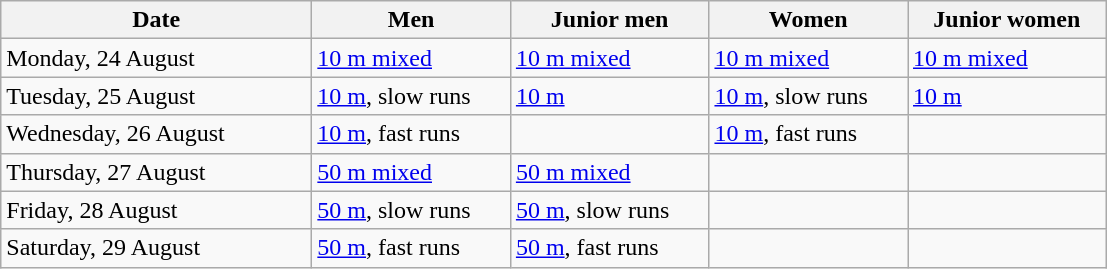<table class="wikitable">
<tr>
<th style="width: 200px">Date</th>
<th style="width: 125px">Men</th>
<th style="width: 125px">Junior men</th>
<th style="width: 125px">Women</th>
<th style="width: 125px">Junior women</th>
</tr>
<tr>
<td>Monday, 24 August</td>
<td><a href='#'>10 m mixed</a></td>
<td><a href='#'>10 m mixed</a></td>
<td><a href='#'>10 m mixed</a></td>
<td><a href='#'>10 m mixed</a></td>
</tr>
<tr>
<td>Tuesday, 25 August</td>
<td><a href='#'>10 m</a>, slow runs</td>
<td><a href='#'>10 m</a></td>
<td><a href='#'>10 m</a>, slow runs</td>
<td><a href='#'>10 m</a></td>
</tr>
<tr>
<td>Wednesday, 26 August</td>
<td><a href='#'>10 m</a>, fast runs</td>
<td></td>
<td><a href='#'>10 m</a>, fast runs</td>
<td></td>
</tr>
<tr>
<td>Thursday, 27 August</td>
<td><a href='#'>50 m mixed</a></td>
<td><a href='#'>50 m mixed</a></td>
<td></td>
<td></td>
</tr>
<tr>
<td>Friday, 28 August</td>
<td><a href='#'>50 m</a>, slow runs</td>
<td><a href='#'>50 m</a>, slow runs</td>
<td></td>
<td></td>
</tr>
<tr>
<td>Saturday, 29 August</td>
<td><a href='#'>50 m</a>, fast runs</td>
<td><a href='#'>50 m</a>, fast runs</td>
<td></td>
<td></td>
</tr>
</table>
